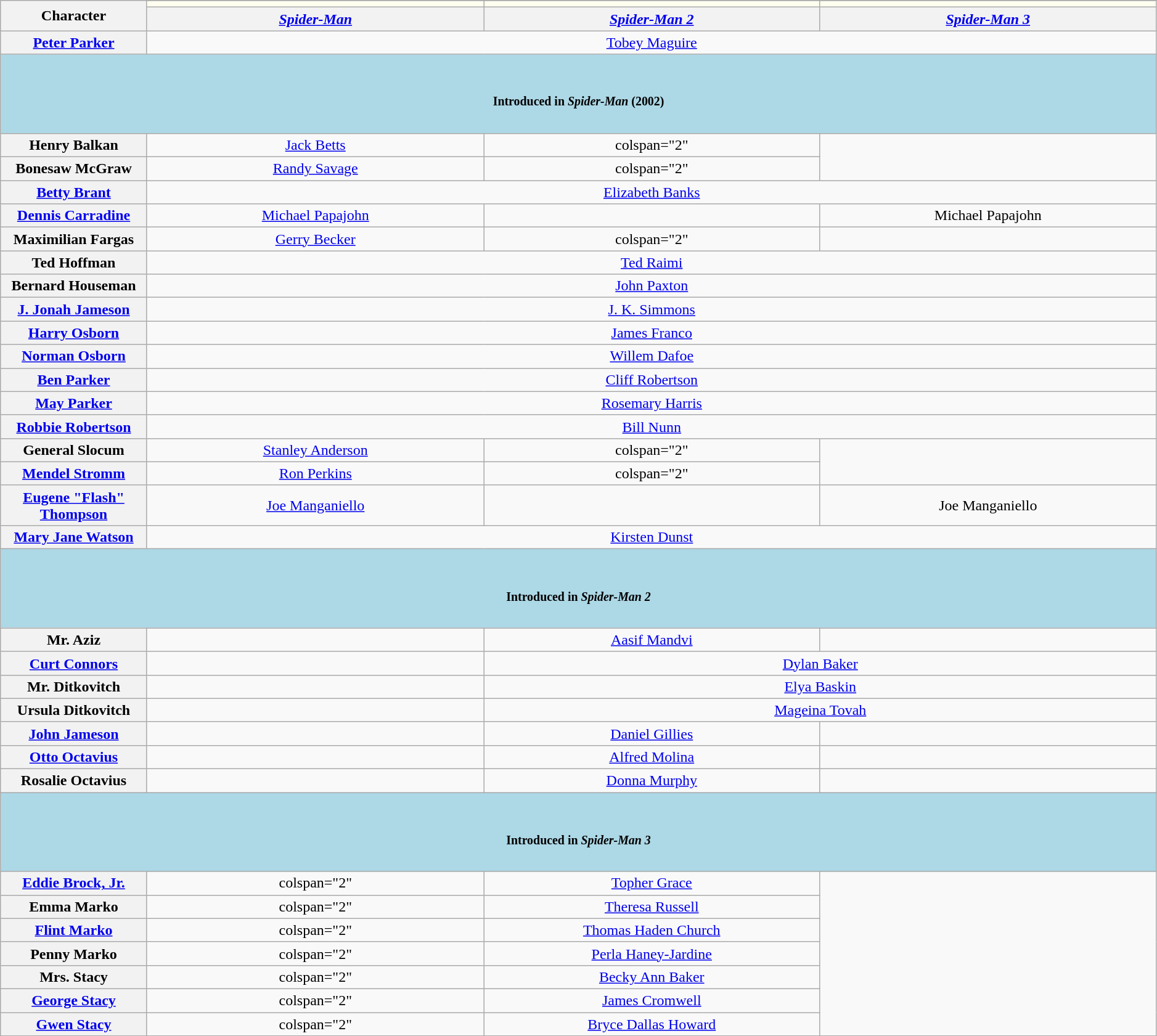<table class="wikitable" style="text-align:center; width:99%;">
<tr>
<th rowspan="3" width="1.3%">Character</th>
</tr>
<tr>
<th style="background:ivory;"></th>
<th style="background:ivory;"></th>
<th style="background:ivory;"></th>
</tr>
<tr>
<th align="center" width="5%"><a href='#'><em>Spider-Man</em></a></th>
<th align="center" width="5%"><em><a href='#'>Spider-Man 2</a></em></th>
<th align="center" width="5%"><em><a href='#'>Spider-Man 3</a></em></th>
</tr>
<tr>
<th scope="row"><a href='#'>Peter Parker<br></a></th>
<td colspan="3"><a href='#'>Tobey Maguire</a></td>
</tr>
<tr>
<th colspan="4" style="background:lightblue;"><br><h5>Introduced in <em>Spider-Man</em> (2002)</h5></th>
</tr>
<tr>
<th scope="row">Henry Balkan</th>
<td><a href='#'>Jack Betts</a></td>
<td>colspan="2" </td>
</tr>
<tr>
<th scope="row">Bonesaw McGraw</th>
<td><a href='#'>Randy Savage</a></td>
<td>colspan="2" </td>
</tr>
<tr>
<th scope="row"><a href='#'>Betty Brant</a></th>
<td colspan="3"><a href='#'>Elizabeth Banks</a></td>
</tr>
<tr>
<th scope="row"><a href='#'>Dennis Carradine</a></th>
<td><a href='#'>Michael Papajohn</a></td>
<td></td>
<td>Michael Papajohn</td>
</tr>
<tr>
<th scope="row">Maximilian Fargas</th>
<td><a href='#'>Gerry Becker</a></td>
<td>colspan="2" </td>
</tr>
<tr>
<th scope="row">Ted Hoffman</th>
<td colspan="3"><a href='#'>Ted Raimi</a></td>
</tr>
<tr>
<th scope="row">Bernard Houseman</th>
<td colspan="3"><a href='#'>John Paxton</a></td>
</tr>
<tr>
<th scope="row"><a href='#'>J. Jonah Jameson</a></th>
<td colspan="3"><a href='#'>J. K. Simmons</a></td>
</tr>
<tr>
<th scope="row"><a href='#'>Harry Osborn<br></a></th>
<td colspan="3"><a href='#'>James Franco</a></td>
</tr>
<tr>
<th scope="row"><a href='#'>Norman Osborn<br></a></th>
<td colspan="3"><a href='#'>Willem Dafoe</a></td>
</tr>
<tr>
<th scope="row"><a href='#'>Ben Parker</a></th>
<td colspan="3"><a href='#'>Cliff Robertson</a></td>
</tr>
<tr>
<th scope="row"><a href='#'>May Parker</a></th>
<td colspan="3"><a href='#'>Rosemary Harris</a></td>
</tr>
<tr>
<th scope="row"><a href='#'>Robbie Robertson</a></th>
<td colspan="3"><a href='#'>Bill Nunn</a></td>
</tr>
<tr>
<th scope="row">General Slocum</th>
<td><a href='#'>Stanley Anderson</a></td>
<td>colspan="2" </td>
</tr>
<tr>
<th scope="row"><a href='#'>Mendel Stromm</a></th>
<td><a href='#'>Ron Perkins</a></td>
<td>colspan="2" </td>
</tr>
<tr>
<th scope="row"><a href='#'>Eugene "Flash" Thompson</a></th>
<td><a href='#'>Joe Manganiello</a></td>
<td></td>
<td>Joe Manganiello</td>
</tr>
<tr>
<th scope="row"><a href='#'>Mary Jane Watson</a></th>
<td colspan="3"><a href='#'>Kirsten Dunst</a></td>
</tr>
<tr>
<th colspan="4" style="background:lightblue;"><br><h5>Introduced in <em>Spider-Man 2</em></h5></th>
</tr>
<tr>
<th scope="row">Mr. Aziz</th>
<td></td>
<td><a href='#'>Aasif Mandvi</a></td>
<td></td>
</tr>
<tr>
<th scope="row"><a href='#'>Curt Connors</a></th>
<td></td>
<td colspan="2"><a href='#'>Dylan Baker</a></td>
</tr>
<tr>
<th scope="row">Mr. Ditkovitch</th>
<td></td>
<td colspan="2"><a href='#'>Elya Baskin</a></td>
</tr>
<tr>
<th scope="row">Ursula Ditkovitch</th>
<td></td>
<td colspan="2"><a href='#'>Mageina Tovah</a></td>
</tr>
<tr>
<th scope="row"><a href='#'>John Jameson</a></th>
<td></td>
<td><a href='#'>Daniel Gillies</a></td>
<td></td>
</tr>
<tr>
<th scope="row"><a href='#'>Otto Octavius<br></a></th>
<td></td>
<td><a href='#'>Alfred Molina</a></td>
<td></td>
</tr>
<tr>
<th scope="row">Rosalie Octavius</th>
<td></td>
<td><a href='#'>Donna Murphy</a></td>
<td></td>
</tr>
<tr>
<th colspan="4" style="background:lightblue;"><br><h5>Introduced in <em>Spider-Man 3</em></h5></th>
</tr>
<tr>
<th scope="row"><a href='#'>Eddie Brock, Jr.<br></a></th>
<td>colspan="2" </td>
<td><a href='#'>Topher Grace</a></td>
</tr>
<tr>
<th scope="row">Emma Marko</th>
<td>colspan="2" </td>
<td><a href='#'>Theresa Russell</a></td>
</tr>
<tr>
<th scope="row"><a href='#'>Flint Marko<br></a></th>
<td>colspan="2" </td>
<td><a href='#'>Thomas Haden Church</a></td>
</tr>
<tr>
<th scope="row">Penny Marko</th>
<td>colspan="2" </td>
<td><a href='#'>Perla Haney-Jardine</a></td>
</tr>
<tr>
<th scope="row">Mrs. Stacy</th>
<td>colspan="2" </td>
<td><a href='#'>Becky Ann Baker</a></td>
</tr>
<tr>
<th scope="row"><a href='#'>George Stacy</a></th>
<td>colspan="2" </td>
<td><a href='#'>James Cromwell</a></td>
</tr>
<tr>
<th scope="row"><a href='#'>Gwen Stacy</a></th>
<td>colspan="2" </td>
<td><a href='#'>Bryce Dallas Howard</a></td>
</tr>
<tr>
</tr>
</table>
